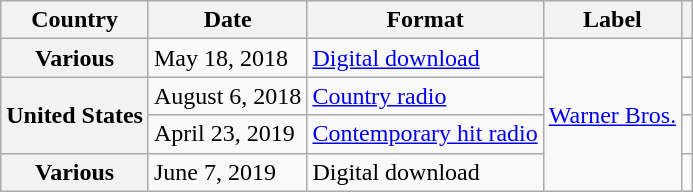<table class="wikitable plainrowheaders">
<tr>
<th>Country</th>
<th>Date</th>
<th>Format</th>
<th>Label</th>
<th></th>
</tr>
<tr>
<th scope="row">Various</th>
<td>May 18, 2018</td>
<td><a href='#'>Digital download</a></td>
<td rowspan="4"><a href='#'>Warner Bros.</a></td>
<td></td>
</tr>
<tr>
<th scope="row" rowspan="2">United States</th>
<td>August 6, 2018</td>
<td><a href='#'>Country radio</a></td>
<td></td>
</tr>
<tr>
<td>April 23, 2019</td>
<td><a href='#'>Contemporary hit radio</a></td>
<td></td>
</tr>
<tr>
<th scope="row">Various</th>
<td>June 7, 2019</td>
<td>Digital download </td>
<td></td>
</tr>
</table>
